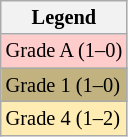<table class="wikitable" style="font-size:85%;">
<tr>
<th>Legend</th>
</tr>
<tr style="background:#FFCCCC">
<td>Grade A (1–0)</td>
</tr>
<tr style="background:#C2B280">
<td>Grade 1 (1–0)</td>
</tr>
<tr style="background:#ffecb2">
<td>Grade 4 (1–2)</td>
</tr>
</table>
